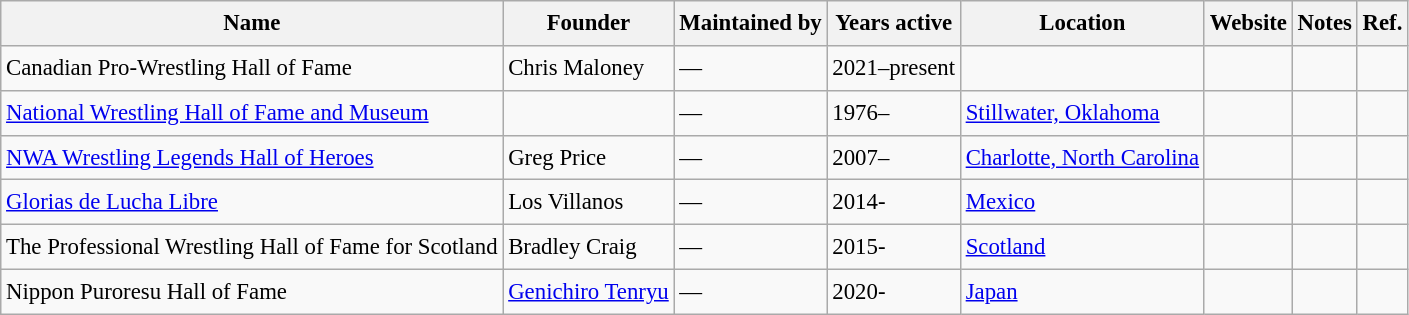<table class="wikitable sortable" style="font-size:95%;border:0px;text-align:left;line-height:150%;">
<tr>
<th>Name</th>
<th>Founder</th>
<th>Maintained by</th>
<th>Years active</th>
<th>Location</th>
<th>Website</th>
<th class="unsortable">Notes</th>
<th class="unsortable">Ref.</th>
</tr>
<tr>
<td>Canadian Pro-Wrestling Hall of Fame</td>
<td>Chris Maloney</td>
<td>—</td>
<td>2021–present</td>
<td></td>
<td></td>
<td></td>
<td></td>
</tr>
<tr>
<td><a href='#'>National Wrestling Hall of Fame and Museum</a></td>
<td></td>
<td>—</td>
<td>1976–</td>
<td><a href='#'>Stillwater, Oklahoma</a></td>
<td></td>
<td></td>
<td></td>
</tr>
<tr>
<td><a href='#'>NWA Wrestling Legends Hall of Heroes</a></td>
<td>Greg Price</td>
<td>—</td>
<td>2007–</td>
<td><a href='#'>Charlotte, North Carolina</a></td>
<td></td>
<td></td>
<td></td>
</tr>
<tr>
<td><a href='#'>Glorias de Lucha Libre</a></td>
<td>Los Villanos</td>
<td>—</td>
<td>2014-</td>
<td><a href='#'>Mexico</a></td>
<td></td>
<td></td>
<td></td>
</tr>
<tr>
<td>The Professional Wrestling Hall of Fame for Scotland</td>
<td>Bradley Craig</td>
<td>—</td>
<td>2015-</td>
<td><a href='#'>Scotland</a></td>
<td></td>
<td></td>
<td></td>
</tr>
<tr>
<td>Nippon Puroresu Hall of Fame</td>
<td><a href='#'>Genichiro Tenryu</a></td>
<td>—</td>
<td>2020-</td>
<td><a href='#'>Japan</a></td>
<td></td>
<td></td>
<td></td>
</tr>
</table>
